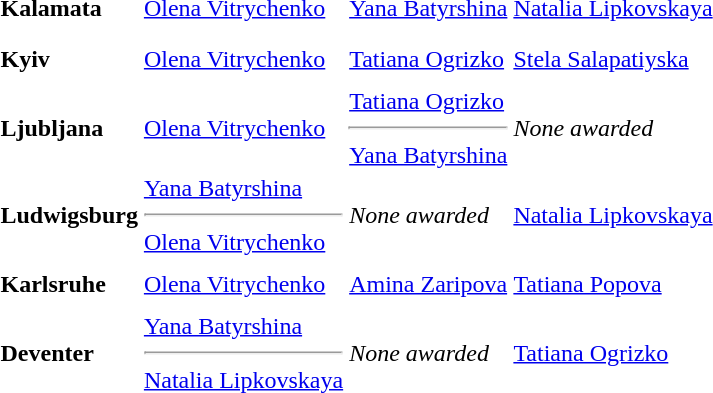<table>
<tr>
<th scope=row style="text-align:left">Kalamata</th>
<td style="height:30px;"> <a href='#'>Olena Vitrychenko</a></td>
<td style="height:30px;"> <a href='#'>Yana Batyrshina</a></td>
<td style="height:30px;"> <a href='#'>Natalia Lipkovskaya</a></td>
</tr>
<tr>
<th scope=row style="text-align:left">Kyiv</th>
<td style="height:30px;"> <a href='#'>Olena Vitrychenko</a></td>
<td style="height:30px;"> <a href='#'>Tatiana Ogrizko</a></td>
<td style="height:30px;"> <a href='#'>Stela Salapatiyska</a></td>
</tr>
<tr>
<th scope=row style="text-align:left">Ljubljana</th>
<td style="height:30px;"> <a href='#'>Olena Vitrychenko</a></td>
<td style="height:30px;"> <a href='#'>Tatiana Ogrizko</a><hr> <a href='#'>Yana Batyrshina</a></td>
<td style="height:30px;"><em>None awarded</em></td>
</tr>
<tr>
<th scope=row style="text-align:left">Ludwigsburg</th>
<td style="height:30px;"> <a href='#'>Yana Batyrshina</a><hr> <a href='#'>Olena Vitrychenko</a></td>
<td style="height:30px;"><em>None awarded</em></td>
<td style="height:30px;"> <a href='#'>Natalia Lipkovskaya</a></td>
</tr>
<tr>
<th scope=row style="text-align:left">Karlsruhe</th>
<td style="height:30px;"> <a href='#'>Olena Vitrychenko</a></td>
<td style="height:30px;"> <a href='#'>Amina Zaripova</a></td>
<td style="height:30px;"> <a href='#'>Tatiana Popova</a></td>
</tr>
<tr>
<th scope=row style="text-align:left">Deventer</th>
<td style="height:30px;"> <a href='#'>Yana Batyrshina</a> <hr>  <a href='#'>Natalia Lipkovskaya</a></td>
<td style="height:30px;"><em>None awarded</em></td>
<td style="height:30px;"> <a href='#'>Tatiana Ogrizko</a></td>
</tr>
<tr>
</tr>
</table>
